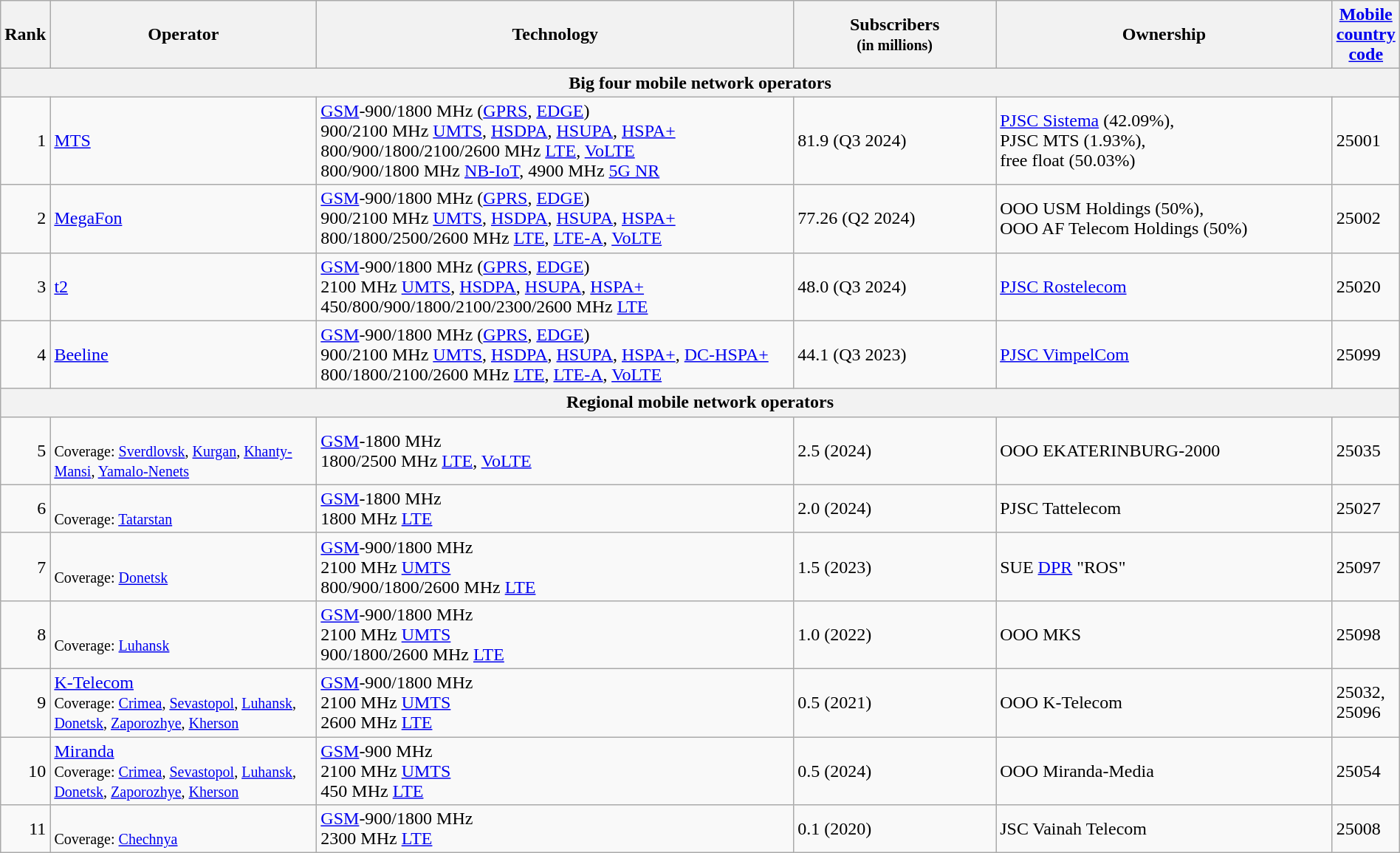<table class="wikitable" style="width:100%;">
<tr>
<th style="width:3%;">Rank</th>
<th style="width:20%;">Operator</th>
<th style="width:35%;">Technology</th>
<th style="width:15%;">Subscribers<br><small>(in millions)</small></th>
<th style="width:25%;">Ownership</th>
<th><a href='#'>Mobile country code</a></th>
</tr>
<tr>
<th colspan="6" style="text-align:center;">Big four mobile network operators</th>
</tr>
<tr>
<td align=right>1</td>
<td><a href='#'>MTS</a></td>
<td><a href='#'>GSM</a>-900/1800 MHz (<a href='#'>GPRS</a>, <a href='#'>EDGE</a>)<br>900/2100 MHz <a href='#'>UMTS</a>, <a href='#'>HSDPA</a>, <a href='#'>HSUPA</a>, <a href='#'>HSPA+</a><br>800/900/1800/2100/2600 MHz <a href='#'>LTE</a>, <a href='#'>VoLTE</a><br>800/900/1800 MHz <a href='#'>NB-IoT</a>, 4900 MHz <a href='#'>5G NR</a></td>
<td>81.9 (Q3 2024)</td>
<td><a href='#'>PJSC Sistema</a> (42.09%),<br>PJSC MTS (1.93%),<br>free float (50.03%)</td>
<td>25001</td>
</tr>
<tr>
<td align=right>2</td>
<td><a href='#'>MegaFon</a></td>
<td><a href='#'>GSM</a>-900/1800 MHz (<a href='#'>GPRS</a>, <a href='#'>EDGE</a>)<br>900/2100 MHz <a href='#'>UMTS</a>, <a href='#'>HSDPA</a>, <a href='#'>HSUPA</a>, <a href='#'>HSPA+</a><br>800/1800/2500/2600 MHz <a href='#'>LTE</a>, <a href='#'>LTE-A</a>, <a href='#'>VoLTE</a></td>
<td>77.26 (Q2 2024)</td>
<td>OOO USM Holdings (50%),<br>OOO AF Telecom Holdings (50%)</td>
<td>25002</td>
</tr>
<tr>
<td align=right>3</td>
<td><a href='#'>t2</a></td>
<td><a href='#'>GSM</a>-900/1800 MHz (<a href='#'>GPRS</a>, <a href='#'>EDGE</a>)<br>2100 MHz <a href='#'>UMTS</a>, <a href='#'>HSDPA</a>, <a href='#'>HSUPA</a>, <a href='#'>HSPA+</a><br>450/800/900/1800/2100/2300/2600 MHz <a href='#'>LTE</a></td>
<td>48.0 (Q3 2024)</td>
<td><a href='#'>PJSC Rostelecom</a></td>
<td>25020</td>
</tr>
<tr>
<td align=right>4</td>
<td><a href='#'>Beeline</a></td>
<td><a href='#'>GSM</a>-900/1800 MHz (<a href='#'>GPRS</a>, <a href='#'>EDGE</a>)<br>900/2100 MHz <a href='#'>UMTS</a>, <a href='#'>HSDPA</a>, <a href='#'>HSUPA</a>, <a href='#'>HSPA+</a>, <a href='#'>DC-HSPA+</a><br>800/1800/2100/2600 MHz <a href='#'>LTE</a>, <a href='#'>LTE-A</a>, <a href='#'>VoLTE</a></td>
<td>44.1 (Q3 2023)</td>
<td><a href='#'>PJSC VimpelCom</a></td>
<td>25099</td>
</tr>
<tr>
<th colspan="6" style="text-align:center;">Regional mobile network operators</th>
</tr>
<tr>
<td align=right>5</td>
<td><br><small>Coverage: <a href='#'>Sverdlovsk</a>, <a href='#'>Kurgan</a>, <a href='#'>Khanty-Mansi</a>, <a href='#'>Yamalo-Nenets</a></small></td>
<td><a href='#'>GSM</a>-1800 MHz <br>1800/2500 MHz <a href='#'>LTE</a>, <a href='#'>VoLTE</a></td>
<td>2.5 (2024)</td>
<td>OOO EKATERINBURG-2000</td>
<td>25035</td>
</tr>
<tr>
<td align=right>6</td>
<td><br><small>Coverage: <a href='#'>Tatarstan</a></small></td>
<td><a href='#'>GSM</a>-1800 MHz <br>1800 MHz <a href='#'>LTE</a></td>
<td>2.0 (2024)</td>
<td>PJSC Tattelecom</td>
<td>25027</td>
</tr>
<tr>
<td align=right>7</td>
<td><br><small>Coverage: <a href='#'>Donetsk</a></small></td>
<td><a href='#'>GSM</a>-900/1800 MHz <br>2100 MHz <a href='#'>UMTS</a><br>800/900/1800/2600 MHz <a href='#'>LTE</a></td>
<td>1.5 (2023)</td>
<td>SUE <a href='#'>DPR</a> "ROS"</td>
<td>25097</td>
</tr>
<tr>
<td align=right>8</td>
<td><br><small>Coverage: <a href='#'>Luhansk</a></small></td>
<td><a href='#'>GSM</a>-900/1800 MHz <br>2100 MHz <a href='#'>UMTS</a><br>900/1800/2600 MHz <a href='#'>LTE</a></td>
<td>1.0 (2022)</td>
<td>OOO MKS</td>
<td>25098</td>
</tr>
<tr>
<td align=right>9</td>
<td><a href='#'>K-Telecom</a><br><small>Coverage: <a href='#'>Crimea</a>, <a href='#'>Sevastopol</a>, <a href='#'>Luhansk</a>, <a href='#'>Donetsk</a>, <a href='#'>Zaporozhye</a>, <a href='#'>Kherson</a></small></td>
<td><a href='#'>GSM</a>-900/1800 MHz <br>2100 MHz <a href='#'>UMTS</a><br>2600 MHz <a href='#'>LTE</a></td>
<td>0.5 (2021)</td>
<td>OOO K-Telecom</td>
<td>25032, 25096</td>
</tr>
<tr>
<td align=right>10</td>
<td><a href='#'>Miranda</a><br><small>Coverage: <a href='#'>Crimea</a>, <a href='#'>Sevastopol</a>, <a href='#'>Luhansk</a>, <a href='#'>Donetsk</a>, <a href='#'>Zaporozhye</a>, <a href='#'>Kherson</a></small></td>
<td><a href='#'>GSM</a>-900 MHz <br>2100 MHz <a href='#'>UMTS</a><br>450 MHz <a href='#'>LTE</a></td>
<td>0.5 (2024)</td>
<td>OOO Miranda-Media</td>
<td>25054</td>
</tr>
<tr>
<td align=right>11</td>
<td><br><small>Coverage: <a href='#'>Chechnya</a></small></td>
<td><a href='#'>GSM</a>-900/1800 MHz <br>2300 MHz <a href='#'>LTE</a></td>
<td>0.1 (2020)</td>
<td>JSC Vainah Telecom</td>
<td>25008</td>
</tr>
</table>
